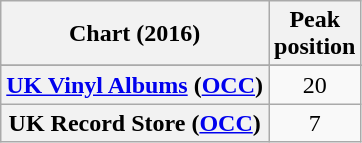<table class="wikitable sortable plainrowheaders" style="text-align:center">
<tr>
<th scope="col">Chart (2016)</th>
<th scope="col">Peak<br>position</th>
</tr>
<tr>
</tr>
<tr>
<th scope="row"><a href='#'>UK Vinyl Albums</a> (<a href='#'>OCC</a>)</th>
<td>20</td>
</tr>
<tr>
<th scope="row">UK Record Store (<a href='#'>OCC</a>)</th>
<td>7</td>
</tr>
</table>
